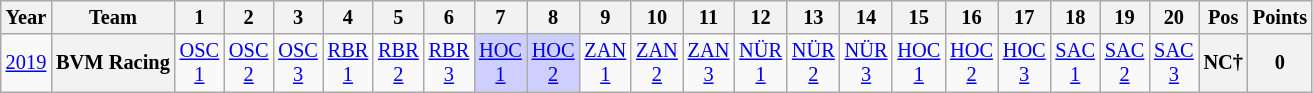<table class="wikitable" style="text-align:center; font-size:85%">
<tr>
<th>Year</th>
<th>Team</th>
<th>1</th>
<th>2</th>
<th>3</th>
<th>4</th>
<th>5</th>
<th>6</th>
<th>7</th>
<th>8</th>
<th>9</th>
<th>10</th>
<th>11</th>
<th>12</th>
<th>13</th>
<th>14</th>
<th>15</th>
<th>16</th>
<th>17</th>
<th>18</th>
<th>19</th>
<th>20</th>
<th>Pos</th>
<th>Points</th>
</tr>
<tr>
<td><a href='#'>2019</a></td>
<th nowrap>BVM Racing</th>
<td style="background:#;"><a href='#'>OSC<br>1</a></td>
<td style="background:#;"><a href='#'>OSC<br>2</a></td>
<td style="background:#;"><a href='#'>OSC<br>3</a></td>
<td style="background:#;"><a href='#'>RBR<br>1</a></td>
<td style="background:#;"><a href='#'>RBR<br>2</a></td>
<td style="background:#;"><a href='#'>RBR<br>3</a></td>
<td style="background:#CFCFFF;"><a href='#'>HOC<br>1</a><br></td>
<td style="background:#CFCFFF;"><a href='#'>HOC<br>2</a><br></td>
<td style="background:#;"><a href='#'>ZAN<br>1</a></td>
<td style="background:#;"><a href='#'>ZAN<br>2</a></td>
<td style="background:#;"><a href='#'>ZAN<br>3</a></td>
<td style="background:#;"><a href='#'>NÜR<br>1</a></td>
<td style="background:#;"><a href='#'>NÜR<br>2</a></td>
<td style="background:#;"><a href='#'>NÜR<br>3</a></td>
<td style="background:#;"><a href='#'>HOC<br>1</a></td>
<td style="background:#;"><a href='#'>HOC<br>2</a></td>
<td style="background:#;"><a href='#'>HOC<br>3</a></td>
<td style="background:#;"><a href='#'>SAC<br>1</a></td>
<td style="background:#;"><a href='#'>SAC<br>2</a></td>
<td style="background:#;"><a href='#'>SAC<br>3</a></td>
<th>NC†</th>
<th>0</th>
</tr>
</table>
